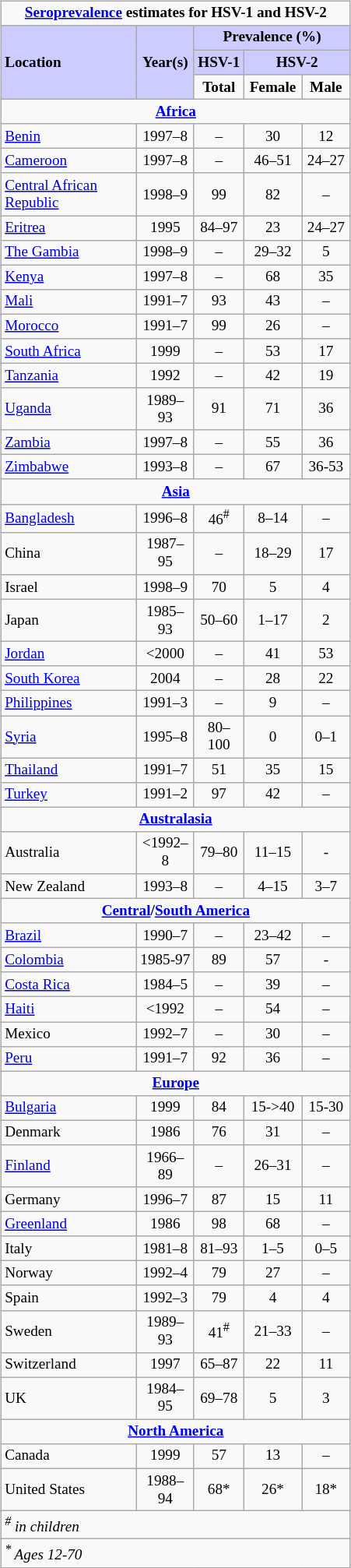<table class = "wikitable" style = "width:300px; float:right; font-size:80%; margin-left:15px; text-align:center">
<tr>
<td align="center"  colspan="5"><strong><a href='#'>Seroprevalence</a> estimates for HSV-1 and HSV-2</strong></td>
</tr>
<tr align="left" style="color: black; background: #ccccff" |>
<td width="200px" rowspan="3"><strong>Location</strong></td>
<td width="50px" align="center" colspan="1" rowspan="3"><strong>Year(s)</strong></td>
<td width="150px" align="center" colspan="3"><strong>Prevalence (%)</strong></td>
</tr>
<tr align="center" style="color: black; background: #ccccff">
<td width="50px" align="center" colspan="1"><strong>HSV-1</strong></td>
<td width="100px" align="center" colspan="2"><strong>HSV-2</strong></td>
</tr>
<tr>
<td width="50px" align="center" colspan="1"><strong>Total</strong></td>
<td width="50px" align="center" colspan="1"><strong>Female</strong></td>
<td width="50px" align="center" colspan="1"><strong>Male</strong></td>
</tr>
<tr>
<td width="300px" align="center" colspan="5"><strong><a href='#'>Africa</a></strong></td>
</tr>
<tr>
<td align="left"><a href='#'>Benin</a></td>
<td>1997–8</td>
<td>–</td>
<td>30</td>
<td>12</td>
</tr>
<tr>
<td align="left"><a href='#'>Cameroon</a></td>
<td>1997–8</td>
<td>–</td>
<td>46–51</td>
<td>24–27</td>
</tr>
<tr>
<td align="left"><a href='#'>Central African Republic</a></td>
<td>1998–9</td>
<td>99</td>
<td>82</td>
<td>–</td>
</tr>
<tr>
<td align="left"><a href='#'>Eritrea</a></td>
<td>1995</td>
<td>84–97</td>
<td>23</td>
<td>24–27</td>
</tr>
<tr>
<td align="left"><a href='#'>The Gambia</a></td>
<td>1998–9</td>
<td>–</td>
<td>29–32</td>
<td>5</td>
</tr>
<tr>
<td align="left"><a href='#'>Kenya</a></td>
<td>1997–8</td>
<td>–</td>
<td>68</td>
<td>35</td>
</tr>
<tr>
<td align="left"><a href='#'>Mali</a></td>
<td>1991–7</td>
<td>93</td>
<td>43</td>
<td>–</td>
</tr>
<tr>
<td align="left"><a href='#'>Morocco</a></td>
<td>1991–7</td>
<td>99</td>
<td>26</td>
<td>–</td>
</tr>
<tr>
<td align="left"><a href='#'>South Africa</a></td>
<td>1999</td>
<td>–</td>
<td>53</td>
<td>17</td>
</tr>
<tr>
<td align="left"><a href='#'>Tanzania</a></td>
<td>1992</td>
<td>–</td>
<td>42</td>
<td>19</td>
</tr>
<tr>
<td align="left"><a href='#'>Uganda</a></td>
<td>1989–93</td>
<td>91</td>
<td>71</td>
<td>36</td>
</tr>
<tr>
<td align="left"><a href='#'>Zambia</a></td>
<td>1997–8</td>
<td>–</td>
<td>55</td>
<td>36</td>
</tr>
<tr>
<td align="left"><a href='#'>Zimbabwe</a></td>
<td>1993–8</td>
<td>–</td>
<td>67</td>
<td>36-53</td>
</tr>
<tr>
<td width="300px" align="center" colspan="5"><strong><a href='#'>Asia</a></strong></td>
</tr>
<tr>
<td align="left"><a href='#'>Bangladesh</a></td>
<td>1996–8</td>
<td>46<sup>#</sup></td>
<td>8–14</td>
<td>–</td>
</tr>
<tr>
<td align="left">China</td>
<td>1987–95</td>
<td>–</td>
<td>18–29</td>
<td>17</td>
</tr>
<tr>
<td align="left">Israel</td>
<td>1998–9</td>
<td>70</td>
<td>5</td>
<td>4</td>
</tr>
<tr>
<td align="left">Japan</td>
<td>1985–93</td>
<td>50–60</td>
<td>1–17</td>
<td>2</td>
</tr>
<tr>
<td align="left"><a href='#'>Jordan</a></td>
<td><2000</td>
<td>–</td>
<td>41</td>
<td>53</td>
</tr>
<tr>
<td align="left"><a href='#'>South Korea</a></td>
<td>2004</td>
<td>–</td>
<td>28</td>
<td>22</td>
</tr>
<tr>
<td align="left"><a href='#'>Philippines</a></td>
<td>1991–3</td>
<td>–</td>
<td>9</td>
<td>–</td>
</tr>
<tr>
<td align="left"><a href='#'>Syria</a></td>
<td>1995–8</td>
<td>80–100</td>
<td>0</td>
<td>0–1</td>
</tr>
<tr>
<td align="left"><a href='#'>Thailand</a></td>
<td>1991–7</td>
<td>51</td>
<td>35</td>
<td>15</td>
</tr>
<tr>
<td align="left"><a href='#'>Turkey</a></td>
<td>1991–2</td>
<td>97</td>
<td>42</td>
<td>–</td>
</tr>
<tr>
<td width="300px" align="center" colspan="5"><strong><a href='#'>Australasia</a></strong></td>
</tr>
<tr>
<td align="left">Australia</td>
<td><1992–8</td>
<td>79–80</td>
<td>11–15</td>
<td>-</td>
</tr>
<tr>
<td align="left">New Zealand</td>
<td>1993–8</td>
<td>–</td>
<td>4–15</td>
<td>3–7</td>
</tr>
<tr>
<td width="300px" align="center" colspan="5"><strong><a href='#'>Central</a>/<a href='#'>South America</a></strong></td>
</tr>
<tr>
<td align="left"><a href='#'>Brazil</a></td>
<td>1990–7</td>
<td>–</td>
<td>23–42</td>
<td>–</td>
</tr>
<tr>
<td align="left"><a href='#'>Colombia</a></td>
<td>1985-97</td>
<td>89</td>
<td>57</td>
<td>-</td>
</tr>
<tr>
<td align="left"><a href='#'>Costa Rica</a></td>
<td>1984–5</td>
<td>–</td>
<td>39</td>
<td>–</td>
</tr>
<tr>
<td align="left"><a href='#'>Haiti</a></td>
<td><1992</td>
<td>–</td>
<td>54</td>
<td>–</td>
</tr>
<tr>
<td align="left">Mexico</td>
<td>1992–7</td>
<td>–</td>
<td>30</td>
<td>–</td>
</tr>
<tr>
<td align="left"><a href='#'>Peru</a></td>
<td>1991–7</td>
<td>92</td>
<td>36</td>
<td>–</td>
</tr>
<tr>
<td width="300px" align="center" colspan="5"><strong><a href='#'>Europe</a></strong></td>
</tr>
<tr>
<td align="left"><a href='#'>Bulgaria</a></td>
<td>1999</td>
<td>84</td>
<td>15->40</td>
<td>15-30</td>
</tr>
<tr>
<td align="left">Denmark</td>
<td>1986</td>
<td>76</td>
<td>31</td>
<td>–</td>
</tr>
<tr>
<td align="left"><a href='#'>Finland</a></td>
<td>1966–89</td>
<td>–</td>
<td>26–31</td>
<td>–</td>
</tr>
<tr>
<td align="left">Germany</td>
<td>1996–7</td>
<td>87</td>
<td>15</td>
<td>11</td>
</tr>
<tr>
<td align="left"><a href='#'>Greenland</a></td>
<td>1986</td>
<td>98</td>
<td>68</td>
<td>–</td>
</tr>
<tr>
<td align="left">Italy</td>
<td>1981–8</td>
<td>81–93</td>
<td>1–5</td>
<td>0–5</td>
</tr>
<tr>
<td align="left">Norway</td>
<td>1992–4</td>
<td>79</td>
<td>27</td>
<td>–</td>
</tr>
<tr>
<td align="left">Spain</td>
<td>1992–3</td>
<td>79</td>
<td>4</td>
<td>4</td>
</tr>
<tr>
<td align="left">Sweden</td>
<td>1989–93</td>
<td>41<sup>#</sup></td>
<td>21–33</td>
<td>–</td>
</tr>
<tr>
<td align="left">Switzerland</td>
<td>1997</td>
<td>65–87</td>
<td>22</td>
<td>11</td>
</tr>
<tr>
<td align="left">UK</td>
<td>1984–95</td>
<td>69–78</td>
<td>5</td>
<td>3</td>
</tr>
<tr>
<td width="300px" align="center" colspan="5"><strong><a href='#'>North America</a></strong></td>
</tr>
<tr>
<td align="left">Canada</td>
<td>1999</td>
<td>57</td>
<td>13</td>
<td>–</td>
</tr>
<tr>
<td align="left">United States</td>
<td>1988–94</td>
<td>68*</td>
<td>26*</td>
<td>18*</td>
</tr>
<tr>
<td align="left" colspan="5"><em><sup>#</sup> in children</em></td>
</tr>
<tr>
<td align="left" colspan="5"><em><sup>*</sup> Ages 12-70</em></td>
</tr>
</table>
